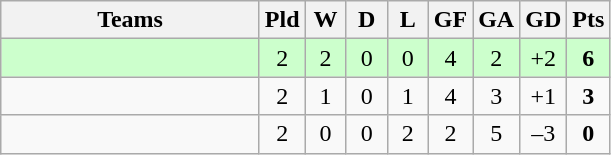<table class="wikitable" style="text-align: center;">
<tr>
<th width=165>Teams</th>
<th width=20>Pld</th>
<th width=20>W</th>
<th width=20>D</th>
<th width=20>L</th>
<th width=20>GF</th>
<th width=20>GA</th>
<th width=20>GD</th>
<th width=20>Pts</th>
</tr>
<tr align=center style="background:#ccffcc;">
<td style="text-align:left;"></td>
<td>2</td>
<td>2</td>
<td>0</td>
<td>0</td>
<td>4</td>
<td>2</td>
<td>+2</td>
<td><strong>6</strong></td>
</tr>
<tr align=center>
<td style="text-align:left;"></td>
<td>2</td>
<td>1</td>
<td>0</td>
<td>1</td>
<td>4</td>
<td>3</td>
<td>+1</td>
<td><strong>3</strong></td>
</tr>
<tr align=center>
<td style="text-align:left;"></td>
<td>2</td>
<td>0</td>
<td>0</td>
<td>2</td>
<td>2</td>
<td>5</td>
<td>–3</td>
<td><strong>0</strong></td>
</tr>
</table>
